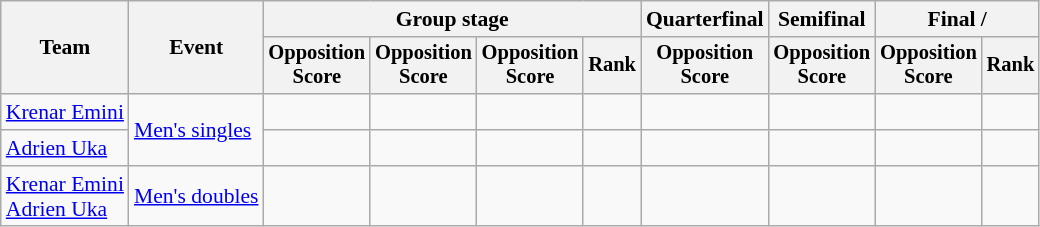<table class="wikitable" style="font-size:90%">
<tr>
<th rowspan=2>Team</th>
<th rowspan=2>Event</th>
<th colspan=4>Group stage</th>
<th>Quarterfinal</th>
<th>Semifinal</th>
<th colspan=2>Final / </th>
</tr>
<tr style="font-size:95%">
<th>Opposition<br>Score</th>
<th>Opposition<br>Score</th>
<th>Opposition<br>Score</th>
<th>Rank</th>
<th>Opposition<br>Score</th>
<th>Opposition<br>Score</th>
<th>Opposition<br>Score</th>
<th>Rank</th>
</tr>
<tr align=center>
<td align=left><a href='#'>Krenar Emini</a></td>
<td align=left rowspan=2><a href='#'>Men's singles</a></td>
<td></td>
<td></td>
<td></td>
<td></td>
<td></td>
<td></td>
<td></td>
<td></td>
</tr>
<tr align=center>
<td align=left><a href='#'>Adrien Uka</a></td>
<td></td>
<td></td>
<td></td>
<td></td>
<td></td>
<td></td>
<td></td>
<td></td>
</tr>
<tr align=center>
<td align=left><a href='#'>Krenar Emini</a><br><a href='#'>Adrien Uka</a></td>
<td align=left><a href='#'>Men's doubles</a></td>
<td></td>
<td></td>
<td></td>
<td></td>
<td></td>
<td></td>
<td></td>
<td></td>
</tr>
</table>
